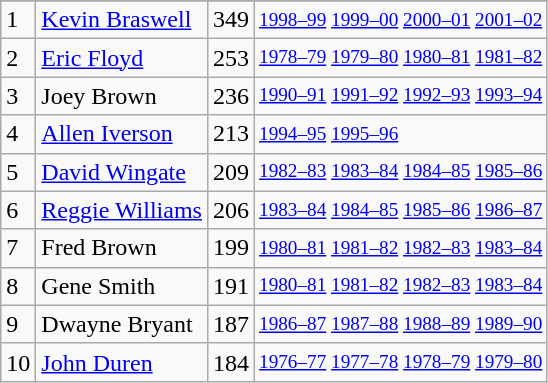<table class="wikitable">
<tr>
</tr>
<tr>
<td>1</td>
<td><a href='#'>Kevin Braswell</a></td>
<td>349</td>
<td style="font-size:80%;"><a href='#'>1998–99</a> <a href='#'>1999–00</a> <a href='#'>2000–01</a> <a href='#'>2001–02</a></td>
</tr>
<tr>
<td>2</td>
<td><a href='#'>Eric Floyd</a></td>
<td>253</td>
<td style="font-size:80%;"><a href='#'>1978–79</a> <a href='#'>1979–80</a> <a href='#'>1980–81</a> <a href='#'>1981–82</a></td>
</tr>
<tr>
<td>3</td>
<td>Joey Brown</td>
<td>236</td>
<td style="font-size:80%;"><a href='#'>1990–91</a> <a href='#'>1991–92</a> <a href='#'>1992–93</a> <a href='#'>1993–94</a></td>
</tr>
<tr>
<td>4</td>
<td><a href='#'>Allen Iverson</a></td>
<td>213</td>
<td style="font-size:80%;"><a href='#'>1994–95</a> <a href='#'>1995–96</a></td>
</tr>
<tr>
<td>5</td>
<td><a href='#'>David Wingate</a></td>
<td>209</td>
<td style="font-size:80%;"><a href='#'>1982–83</a> <a href='#'>1983–84</a> <a href='#'>1984–85</a> <a href='#'>1985–86</a></td>
</tr>
<tr>
<td>6</td>
<td><a href='#'>Reggie Williams</a></td>
<td>206</td>
<td style="font-size:80%;"><a href='#'>1983–84</a> <a href='#'>1984–85</a> <a href='#'>1985–86</a> <a href='#'>1986–87</a></td>
</tr>
<tr>
<td>7</td>
<td>Fred Brown</td>
<td>199</td>
<td style="font-size:80%;"><a href='#'>1980–81</a> <a href='#'>1981–82</a> <a href='#'>1982–83</a> <a href='#'>1983–84</a></td>
</tr>
<tr>
<td>8</td>
<td>Gene Smith</td>
<td>191</td>
<td style="font-size:80%;"><a href='#'>1980–81</a> <a href='#'>1981–82</a> <a href='#'>1982–83</a> <a href='#'>1983–84</a></td>
</tr>
<tr>
<td>9</td>
<td>Dwayne Bryant</td>
<td>187</td>
<td style="font-size:80%;"><a href='#'>1986–87</a> <a href='#'>1987–88</a> <a href='#'>1988–89</a> <a href='#'>1989–90</a></td>
</tr>
<tr>
<td>10</td>
<td><a href='#'>John Duren</a></td>
<td>184</td>
<td style="font-size:80%;"><a href='#'>1976–77</a> <a href='#'>1977–78</a> <a href='#'>1978–79</a> <a href='#'>1979–80</a></td>
</tr>
</table>
